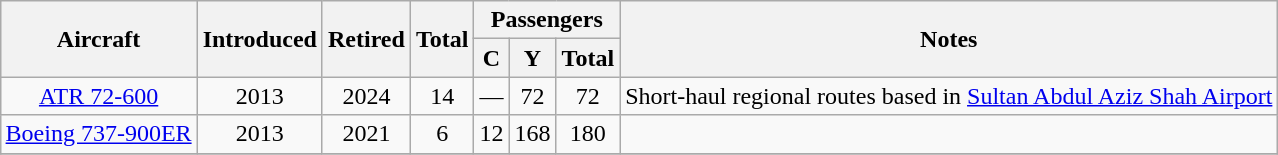<table class="wikitable" style="margin:1em auto; text-align:center;">
<tr>
<th rowspan="2"><strong>Aircraft</strong></th>
<th rowspan="2"><strong>Introduced</strong></th>
<th rowspan="2"><strong>Retired</strong></th>
<th rowspan="2"><strong>Total</strong></th>
<th colspan="3">Passengers</th>
<th rowspan="2"><strong>Notes</strong></th>
</tr>
<tr>
<th><abbr>C</abbr></th>
<th><abbr>Y</abbr></th>
<th>Total</th>
</tr>
<tr>
<td><a href='#'>ATR 72-600</a></td>
<td>2013</td>
<td>2024</td>
<td>14</td>
<td>—</td>
<td>72</td>
<td>72</td>
<td>Short-haul regional routes based in <a href='#'>Sultan Abdul Aziz Shah Airport</a></td>
</tr>
<tr>
<td><a href='#'>Boeing 737-900ER</a></td>
<td>2013</td>
<td>2021</td>
<td>6</td>
<td>12</td>
<td>168</td>
<td>180</td>
<td></td>
</tr>
<tr>
</tr>
</table>
